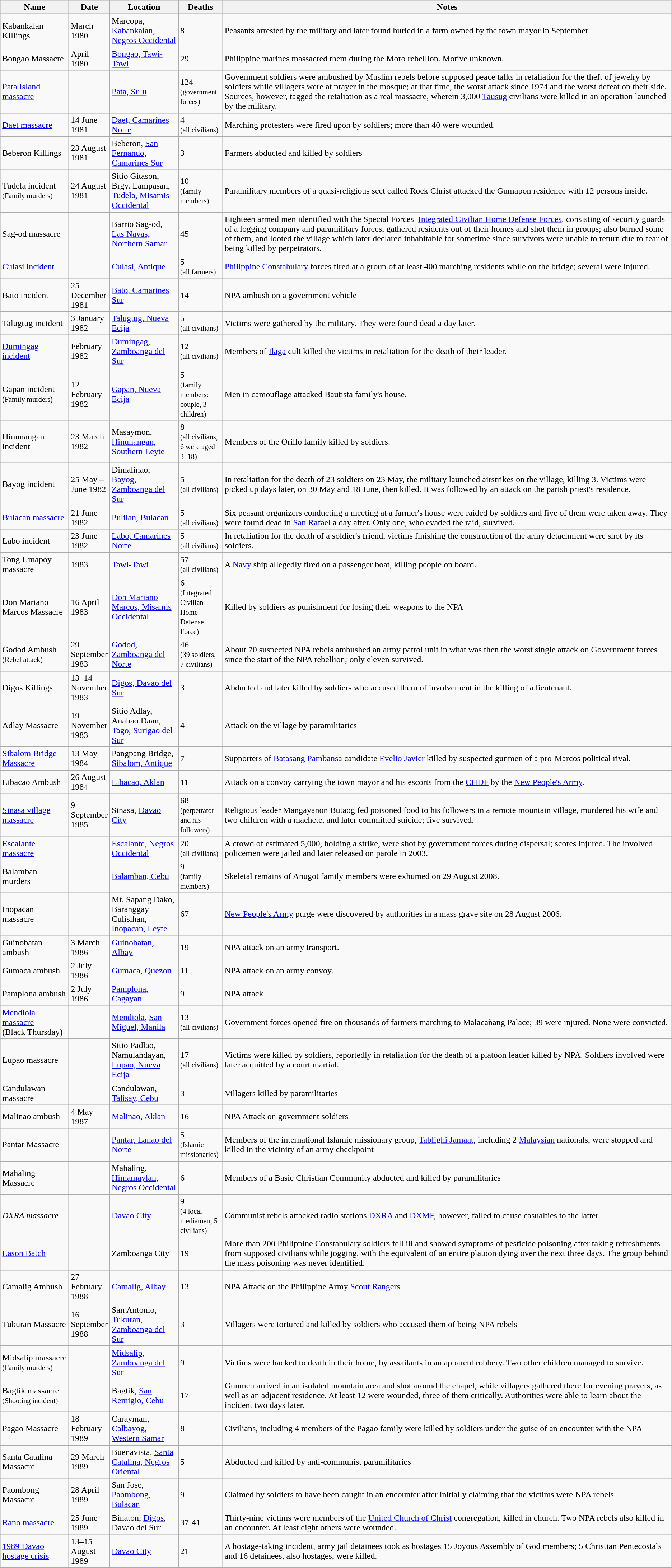<table class="wikitable sortable">
<tr>
<th style="width:120px;">Name</th>
<th style="width:65px;">Date</th>
<th style="width:120px;">Location</th>
<th style="width:75px;" data-sort-type="number">Deaths</th>
<th class="unsortable">Notes</th>
</tr>
<tr>
<td>Kabankalan Killings</td>
<td>March 1980</td>
<td>Marcopa, <a href='#'>Kabankalan, Negros Occidental</a></td>
<td>8</td>
<td>Peasants arrested by the military and later found buried in a farm owned by the town mayor in September</td>
</tr>
<tr>
<td>Bongao Massacre</td>
<td>April 1980</td>
<td><a href='#'>Bongao, Tawi-Tawi</a></td>
<td>29</td>
<td>Philippine marines massacred them during the Moro rebellion. Motive unknown.</td>
</tr>
<tr>
<td><a href='#'>Pata Island massacre</a></td>
<td></td>
<td><a href='#'>Pata, Sulu</a></td>
<td>124<br><small>(government forces)</small></td>
<td>Government soldiers were ambushed by Muslim rebels before supposed peace talks in retaliation for the theft of jewelry by soldiers while villagers were at prayer in the mosque; at that time, the worst attack since 1974 and the worst defeat on their side. Sources, however, tagged the retaliation as a real massacre, wherein 3,000 <a href='#'>Tausug</a> civilians were killed in an operation launched by the military.</td>
</tr>
<tr>
<td><a href='#'>Daet massacre</a></td>
<td>14 June 1981</td>
<td><a href='#'>Daet, Camarines Norte</a></td>
<td>4<br><small>(all civilians)</small></td>
<td>Marching protesters were fired upon by soldiers; more than 40 were wounded.</td>
</tr>
<tr>
<td>Beberon Killings</td>
<td>23 August 1981</td>
<td>Beberon, <a href='#'>San Fernando, Camarines Sur</a></td>
<td>3</td>
<td>Farmers abducted and killed by soldiers</td>
</tr>
<tr>
<td>Tudela incident<br><small>(Family murders)</small></td>
<td>24 August 1981</td>
<td>Sitio Gitason, Brgy. Lampasan, <a href='#'>Tudela, Misamis Occidental</a></td>
<td>10<br><small>(family members)</small></td>
<td>Paramilitary members of a quasi-religious sect called Rock Christ attacked the Gumapon residence with 12 persons inside.</td>
</tr>
<tr>
<td>Sag-od massacre</td>
<td></td>
<td>Barrio Sag-od, <a href='#'>Las Navas, Northern Samar</a></td>
<td>45<br></td>
<td>Eighteen armed men identified with the Special Forces–<a href='#'>Integrated Civilian Home Defense Forces</a>, consisting of security guards of a logging company and paramilitary forces, gathered residents out of their homes and shot them in groups; also burned some of them, and looted the village which later declared inhabitable for sometime since survivors were unable to return due to fear of being killed by perpetrators.</td>
</tr>
<tr>
<td><a href='#'>Culasi incident</a></td>
<td></td>
<td><a href='#'>Culasi, Antique</a></td>
<td>5<br><small>(all farmers)</small></td>
<td><a href='#'>Philippine Constabulary</a> forces fired at a group of at least 400 marching residents while on the bridge; several were injured.</td>
</tr>
<tr>
<td>Bato incident</td>
<td>25 December 1981</td>
<td><a href='#'>Bato, Camarines Sur</a></td>
<td>14</td>
<td>NPA ambush on a government vehicle</td>
</tr>
<tr>
<td>Talugtug incident</td>
<td>3 January 1982</td>
<td><a href='#'>Talugtug, Nueva Ecija</a></td>
<td>5<br><small>(all civilians)</small></td>
<td>Victims were gathered by the military. They were found dead a day later.</td>
</tr>
<tr>
<td><a href='#'>Dumingag incident</a></td>
<td>February 1982</td>
<td><a href='#'>Dumingag, Zamboanga del Sur</a></td>
<td>12<br><small>(all civilians)</small></td>
<td>Members of <a href='#'>Ilaga</a> cult killed the victims in retaliation for the death of their leader.</td>
</tr>
<tr>
<td>Gapan incident<br><small>(Family murders)</small></td>
<td>12 February 1982</td>
<td><a href='#'>Gapan, Nueva Ecija</a></td>
<td>5<br><small>(family members: couple, 3 children)</small></td>
<td>Men in camouflage attacked Bautista family's house.</td>
</tr>
<tr>
<td>Hinunangan incident</td>
<td>23 March 1982</td>
<td>Masaymon, <a href='#'>Hinunangan, Southern Leyte</a></td>
<td>8<br><small>(all civilians, 6 were aged 3–18)</small></td>
<td>Members of the Orillo family killed by soldiers.</td>
</tr>
<tr>
<td>Bayog incident</td>
<td>25 May – June 1982</td>
<td>Dimalinao, <a href='#'>Bayog, Zamboanga del Sur</a></td>
<td>5<br><small>(all civilians)</small></td>
<td>In retaliation for the death of 23 soldiers on 23 May, the military launched airstrikes on the village, killing 3. Victims were picked up days later, on 30 May and 18 June, then killed. It was followed by an attack on the parish priest's residence.</td>
</tr>
<tr>
<td><a href='#'>Bulacan massacre</a></td>
<td>21 June 1982</td>
<td><a href='#'>Pulilan, Bulacan</a></td>
<td>5<br><small>(all civilians)</small></td>
<td>Six peasant organizers conducting a meeting at a farmer's house were raided by soldiers and five of them were taken away. They were found dead in <a href='#'>San Rafael</a> a day after. Only one, who evaded the raid, survived.</td>
</tr>
<tr>
<td>Labo incident</td>
<td>23 June 1982</td>
<td><a href='#'>Labo, Camarines Norte</a></td>
<td>5<br><small>(all civilians)</small></td>
<td>In retaliation for the death of a soldier's friend, victims finishing the construction of the army detachment were shot by its soldiers.</td>
</tr>
<tr>
<td>Tong Umapoy massacre</td>
<td>1983</td>
<td><a href='#'>Tawi-Tawi</a></td>
<td>57<br><small>(all civilians)</small></td>
<td>A <a href='#'>Navy</a> ship allegedly fired on a passenger boat, killing people on board.</td>
</tr>
<tr>
<td>Don Mariano Marcos Massacre</td>
<td>16 April 1983</td>
<td><a href='#'>Don Mariano Marcos, Misamis Occidental</a></td>
<td>6<br><small>(Integrated Civilian Home Defense Force)</small></td>
<td>Killed by soldiers as punishment for losing their weapons to the NPA</td>
</tr>
<tr>
<td>Godod Ambush<br><small>(Rebel attack)</small></td>
<td>29 September 1983</td>
<td><a href='#'>Godod, Zamboanga del Norte</a></td>
<td>46<br><small>(39 soldiers, 7 civilians)</small></td>
<td>About 70 suspected NPA rebels ambushed an army patrol unit in what was then the worst single attack on Government forces since the start of the NPA rebellion; only eleven survived.</td>
</tr>
<tr>
<td>Digos Killings</td>
<td>13–14 November 1983</td>
<td><a href='#'>Digos, Davao del Sur</a></td>
<td>3</td>
<td>Abducted and later killed by soldiers who accused them of involvement in the killing of a lieutenant.</td>
</tr>
<tr>
<td>Adlay Massacre</td>
<td>19 November 1983</td>
<td>Sitio Adlay, Anahao Daan, <a href='#'>Tago, Surigao del Sur</a></td>
<td>4</td>
<td>Attack on the village by paramilitaries</td>
</tr>
<tr>
<td><a href='#'>Sibalom Bridge Massacre</a></td>
<td>13 May 1984</td>
<td>Pangpang Bridge, <a href='#'>Sibalom, Antique</a></td>
<td>7</td>
<td>Supporters of <a href='#'>Batasang Pambansa</a> candidate <a href='#'>Evelio Javier</a> killed by suspected gunmen of a pro-Marcos political rival.</td>
</tr>
<tr>
<td>Libacao Ambush</td>
<td>26 August 1984</td>
<td><a href='#'>Libacao, Aklan</a></td>
<td>11</td>
<td>Attack on a convoy carrying the town mayor and his escorts from the <a href='#'>CHDF</a> by the <a href='#'>New People's Army</a>.</td>
</tr>
<tr>
<td><a href='#'>Sinasa village massacre</a></td>
<td>9 September 1985</td>
<td>Sinasa, <a href='#'>Davao City</a></td>
<td>68<br><small>(perpetrator and his followers)</small></td>
<td>Religious leader Mangayanon Butaog fed poisoned food to his followers in a remote mountain village, murdered his wife and two children with a machete, and later committed suicide; five survived.</td>
</tr>
<tr>
<td><a href='#'>Escalante massacre</a></td>
<td></td>
<td><a href='#'>Escalante, Negros Occidental</a></td>
<td>20<br><small>(all civilians)</small></td>
<td>A crowd of estimated 5,000, holding a strike, were shot by government forces during dispersal; scores injured. The involved policemen were jailed and later released on parole in 2003.</td>
</tr>
<tr>
<td>Balamban murders</td>
<td></td>
<td><a href='#'>Balamban, Cebu</a></td>
<td>9<br><small>(family members)</small></td>
<td>Skeletal remains of Anugot family members were exhumed on 29 August 2008.</td>
</tr>
<tr>
<td>Inopacan massacre</td>
<td></td>
<td>Mt. Sapang Dako, Baranggay Culisihan, <a href='#'>Inopacan, Leyte</a></td>
<td>67</td>
<td The skeletal remains of the victims of an [NPA><a href='#'>New People's Army</a> purge were discovered by authorities in a mass grave site on 28 August 2006.</td>
</tr>
<tr>
<td>Guinobatan ambush</td>
<td>3 March 1986</td>
<td><a href='#'>Guinobatan, Albay</a></td>
<td>19</td>
<td>NPA attack on an army transport.</td>
</tr>
<tr>
<td>Gumaca ambush</td>
<td>2 July 1986</td>
<td><a href='#'>Gumaca, Quezon</a></td>
<td>11</td>
<td>NPA attack on an army convoy.</td>
</tr>
<tr>
<td>Pamplona ambush</td>
<td>2 July 1986</td>
<td><a href='#'>Pamplona, Cagayan</a></td>
<td>9</td>
<td>NPA attack</td>
</tr>
<tr>
<td><a href='#'>Mendiola massacre</a><br>(Black Thursday)</td>
<td></td>
<td><a href='#'>Mendiola</a>, <a href='#'>San Miguel, Manila</a></td>
<td>13<br><small>(all civilians)</small></td>
<td>Government forces opened fire on thousands of farmers marching to Malacañang Palace; 39 were injured. None were convicted.</td>
</tr>
<tr>
<td>Lupao massacre</td>
<td></td>
<td>Sitio Padlao, Namulandayan, <a href='#'>Lupao, Nueva Ecija</a></td>
<td>17<br><small>(all civilians)</small></td>
<td>Victims were killed by soldiers, reportedly in retaliation for the death of a platoon leader killed by NPA. Soldiers involved were later acquitted by a court martial.</td>
</tr>
<tr>
<td>Candulawan massacre</td>
<td></td>
<td>Candulawan, <a href='#'>Talisay, Cebu</a></td>
<td>3</td>
<td>Villagers killed by paramilitaries</td>
</tr>
<tr>
<td>Malinao ambush</td>
<td>4 May 1987</td>
<td><a href='#'>Malinao, Aklan</a></td>
<td>16</td>
<td>NPA Attack on government soldiers</td>
</tr>
<tr>
<td>Pantar Massacre</td>
<td></td>
<td><a href='#'>Pantar, Lanao del Norte</a></td>
<td>5<br><small>(Islamic missionaries)</small></td>
<td>Members of the international Islamic missionary group, <a href='#'>Tablighi Jamaat</a>, including 2 <a href='#'>Malaysian</a> nationals, were stopped and killed in the vicinity of an army checkpoint</td>
</tr>
<tr>
<td>Mahaling Massacre</td>
<td></td>
<td>Mahaling, <a href='#'>Himamaylan, Negros Occidental</a></td>
<td>6</td>
<td>Members of a Basic Christian Community abducted and killed by paramilitaries</td>
</tr>
<tr>
<td><em>DXRA massacre</em></td>
<td></td>
<td><a href='#'>Davao City</a></td>
<td>9<br><small>(4 local mediamen; 5 civilians)</small></td>
<td>Communist rebels attacked radio stations <a href='#'>DXRA</a> and <a href='#'>DXMF</a>, however, failed to cause casualties to the latter.</td>
</tr>
<tr>
<td><a href='#'>Lason Batch</a></td>
<td></td>
<td>Zamboanga City</td>
<td>19</td>
<td>More than 200 Philippine Constabulary soldiers fell ill and showed symptoms of pesticide poisoning after taking refreshments from supposed civilians while jogging, with the equivalent of an entire platoon dying over the next three days. The group behind the mass poisoning was never identified.</td>
</tr>
<tr>
<td>Camalig Ambush</td>
<td>27 February 1988</td>
<td><a href='#'>Camalig, Albay</a></td>
<td>13</td>
<td>NPA Attack on the Philippine Army <a href='#'>Scout Rangers</a></td>
</tr>
<tr>
<td>Tukuran Massacre</td>
<td>16 September 1988</td>
<td>San Antonio, <a href='#'>Tukuran, Zamboanga del Sur</a></td>
<td>3</td>
<td>Villagers were tortured and killed by soldiers who accused them of being NPA rebels</td>
</tr>
<tr>
<td>Midsalip massacre<br><small>(Family murders)</small></td>
<td></td>
<td><a href='#'>Midsalip, Zamboanga del Sur</a></td>
<td>9<br></td>
<td>Victims were hacked to death in their home, by assailants in an apparent robbery. Two other children managed to survive.</td>
</tr>
<tr>
<td>Bagtik massacre<br><small>(Shooting incident)</small></td>
<td></td>
<td>Bagtik, <a href='#'>San Remigio, Cebu</a></td>
<td>17<br></td>
<td>Gunmen arrived in an isolated mountain area and shot around the chapel, while villagers gathered there for evening prayers, as well as an adjacent residence. At least 12 were wounded, three of them critically. Authorities were able to learn about the incident two days later.</td>
</tr>
<tr>
<td>Pagao Massacre</td>
<td>18 February 1989</td>
<td>Carayman, <a href='#'>Calbayog</a>, <a href='#'>Western Samar</a></td>
<td>8</td>
<td>Civilians, including 4 members of the Pagao family were killed by soldiers under the guise of an encounter with the NPA</td>
</tr>
<tr>
<td>Santa Catalina Massacre</td>
<td>29 March 1989</td>
<td>Buenavista, <a href='#'>Santa Catalina, Negros Oriental</a></td>
<td>5<br></td>
<td>Abducted and killed by anti-communist paramilitaries</td>
</tr>
<tr>
<td>Paombong Massacre</td>
<td>28 April 1989</td>
<td>San Jose, <a href='#'>Paombong, Bulacan</a></td>
<td>9</td>
<td>Claimed by soldiers to have been caught in an encounter after initially claiming that the victims were NPA rebels</td>
</tr>
<tr>
<td><a href='#'>Rano massacre</a></td>
<td>25 June 1989</td>
<td>Binaton, <a href='#'>Digos</a>, Davao del Sur</td>
<td>37-41<br></td>
<td>Thirty-nine victims were members of the <a href='#'>United Church of Christ</a> congregation, killed in church. Two NPA rebels also killed in an encounter. At least eight others were wounded.</td>
</tr>
<tr>
<td><a href='#'>1989 Davao hostage crisis</a></td>
<td>13–15 August 1989</td>
<td><a href='#'>Davao City</a></td>
<td>21</td>
<td>A hostage-taking incident, army jail detainees took as hostages 15 Joyous Assembly of God members; 5 Christian Pentecostals and 16 detainees, also hostages, were killed.</td>
</tr>
<tr>
</tr>
</table>
